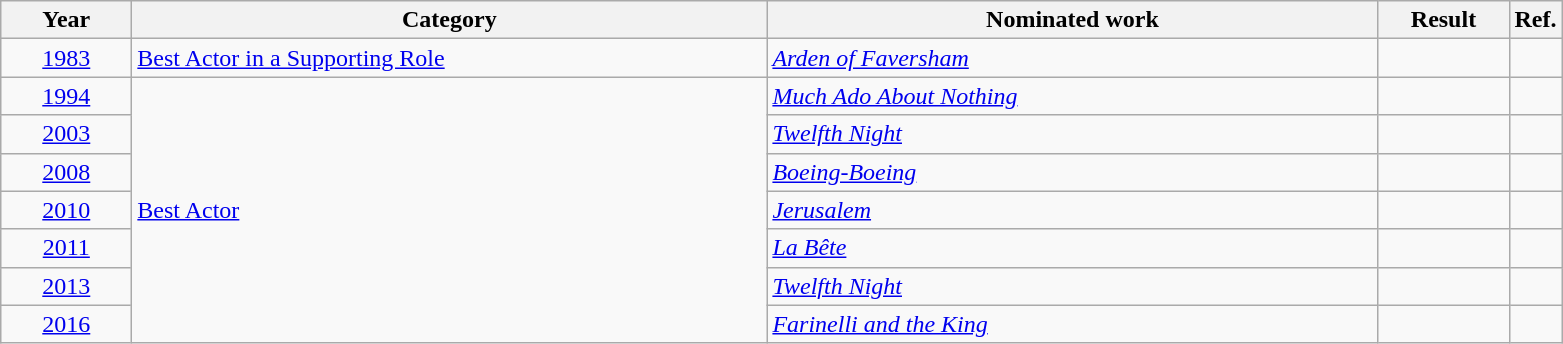<table class=wikitable>
<tr>
<th scope="col" style="width:5em;">Year</th>
<th scope="col" style="width:26em;">Category</th>
<th scope="col" style="width:25em;">Nominated work</th>
<th scope="col" style="width:5em;">Result</th>
<th>Ref.</th>
</tr>
<tr>
<td style="text-align:center;"><a href='#'>1983</a></td>
<td><a href='#'>Best Actor in a Supporting Role</a></td>
<td><em><a href='#'>Arden of Faversham</a></em></td>
<td></td>
<td style="text-align:center;"></td>
</tr>
<tr>
<td style="text-align:center;"><a href='#'>1994</a></td>
<td rowspan=7><a href='#'>Best Actor</a></td>
<td><em><a href='#'>Much Ado About Nothing</a></em></td>
<td></td>
<td style="text-align:center;"></td>
</tr>
<tr>
<td style="text-align:center;"><a href='#'>2003</a></td>
<td><em><a href='#'>Twelfth Night</a></em></td>
<td></td>
<td style="text-align:center;"></td>
</tr>
<tr>
<td style="text-align:center;"><a href='#'>2008</a></td>
<td><em><a href='#'>Boeing-Boeing</a></em></td>
<td></td>
<td style="text-align:center;"></td>
</tr>
<tr>
<td style="text-align:center;"><a href='#'>2010</a></td>
<td><em><a href='#'>Jerusalem</a></em></td>
<td></td>
<td style="text-align:center;"></td>
</tr>
<tr>
<td style="text-align:center;"><a href='#'>2011</a></td>
<td><em><a href='#'>La Bête</a></em></td>
<td></td>
<td style="text-align:center;"></td>
</tr>
<tr>
<td style="text-align:center;"><a href='#'>2013</a></td>
<td><em><a href='#'>Twelfth Night</a></em></td>
<td></td>
<td style="text-align:center;"></td>
</tr>
<tr>
<td style="text-align:center;"><a href='#'>2016</a></td>
<td><em><a href='#'>Farinelli and the King</a></em></td>
<td></td>
<td style="text-align:center;"></td>
</tr>
</table>
